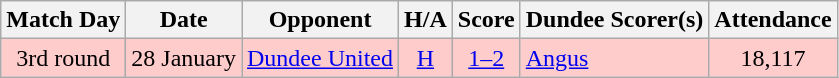<table class="wikitable" style="text-align:center">
<tr>
<th>Match Day</th>
<th>Date</th>
<th>Opponent</th>
<th>H/A</th>
<th>Score</th>
<th>Dundee Scorer(s)</th>
<th>Attendance</th>
</tr>
<tr bgcolor="#FFCCCC">
<td>3rd round</td>
<td align="left">28 January</td>
<td align="left"><a href='#'>Dundee United</a></td>
<td><a href='#'>H</a></td>
<td><a href='#'>1–2</a></td>
<td align="left"><a href='#'>Angus</a></td>
<td>18,117</td>
</tr>
</table>
